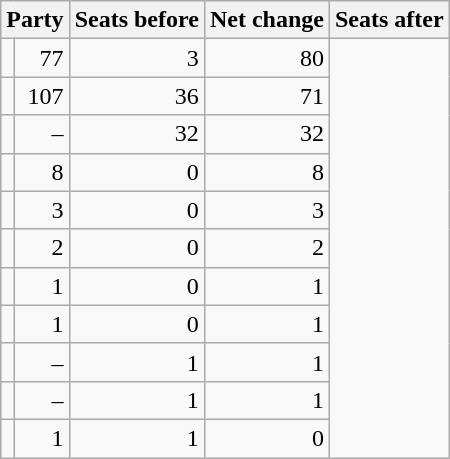<table class=wikitable style="text-align:right">
<tr>
<th colspan="2">Party</th>
<th>Seats before</th>
<th>Net change</th>
<th>Seats after</th>
</tr>
<tr>
<td></td>
<td>77</td>
<td> 3</td>
<td>80</td>
</tr>
<tr>
<td></td>
<td>107</td>
<td> 36</td>
<td>71</td>
</tr>
<tr>
<td></td>
<td>–</td>
<td> 32</td>
<td>32</td>
</tr>
<tr>
<td></td>
<td>8</td>
<td> 0</td>
<td>8</td>
</tr>
<tr>
<td></td>
<td>3</td>
<td> 0</td>
<td>3</td>
</tr>
<tr>
<td></td>
<td>2</td>
<td> 0</td>
<td>2</td>
</tr>
<tr>
<td></td>
<td>1</td>
<td> 0</td>
<td>1</td>
</tr>
<tr>
<td></td>
<td>1</td>
<td> 0</td>
<td>1</td>
</tr>
<tr>
<td></td>
<td>–</td>
<td> 1</td>
<td>1</td>
</tr>
<tr>
<td></td>
<td>–</td>
<td> 1</td>
<td>1</td>
</tr>
<tr>
<td></td>
<td>1</td>
<td> 1</td>
<td>0</td>
</tr>
</table>
